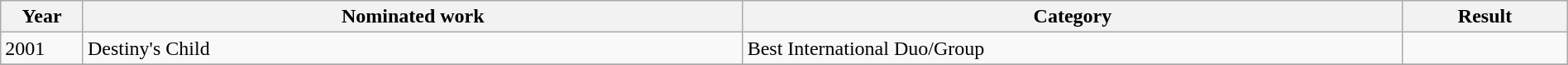<table class="wikitable" width="100%">
<tr>
<th width="5%">Year</th>
<th width="40%">Nominated work</th>
<th width="40%">Category</th>
<th width="10%">Result</th>
</tr>
<tr>
<td>2001</td>
<td>Destiny's Child</td>
<td>Best International Duo/Group</td>
<td></td>
</tr>
<tr>
</tr>
</table>
